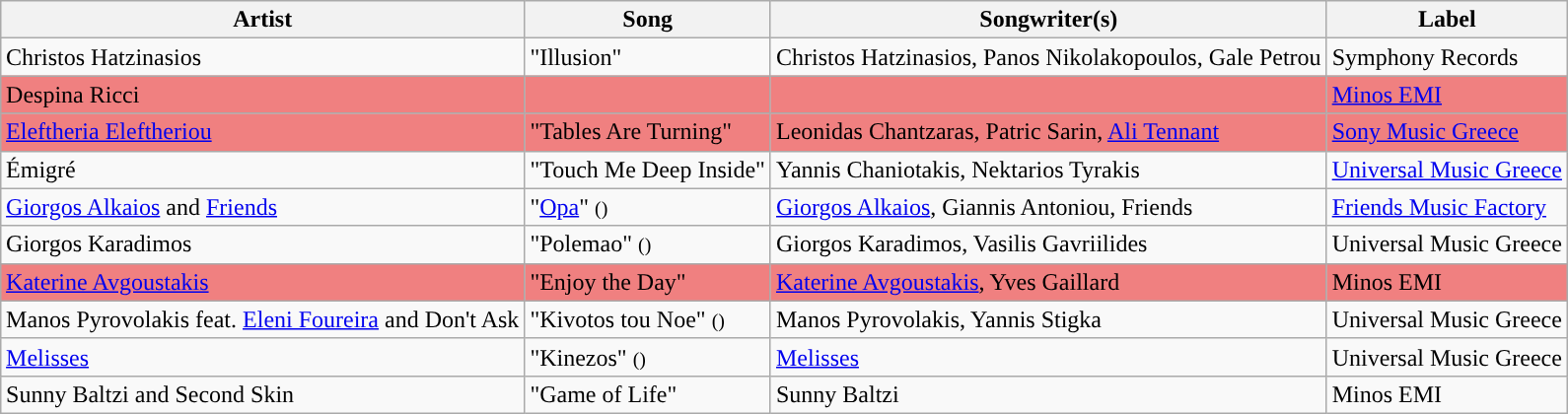<table class="sortable wikitable" style="margin: 1em auto 1em auto; text-align:left">
<tr>
<th>Artist</th>
<th>Song</th>
<th class="unsortable">Songwriter(s)</th>
<th>Label</th>
</tr>
<tr>
<td>Christos Hatzinasios</td>
<td>"Illusion"</td>
<td>Christos Hatzinasios, Panos Nikolakopoulos, Gale Petrou</td>
<td>Symphony Records</td>
</tr>
<tr bgcolor="#F08080">
<td>Despina Ricci</td>
<td align="center"></td>
<td align="center"></td>
<td><a href='#'>Minos EMI</a></td>
</tr>
<tr bgcolor="#F08080">
<td><a href='#'>Eleftheria Eleftheriou</a></td>
<td>"Tables Are Turning"</td>
<td>Leonidas Chantzaras, Patric Sarin, <a href='#'>Ali Tennant</a></td>
<td><a href='#'>Sony Music Greece</a></td>
</tr>
<tr>
<td>Émigré</td>
<td>"Touch Me Deep Inside"</td>
<td>Yannis Chaniotakis, Nektarios Tyrakis</td>
<td><a href='#'>Universal Music Greece</a></td>
</tr>
<tr>
<td><a href='#'>Giorgos Alkaios</a> and <a href='#'>Friends</a></td>
<td>"<a href='#'>Opa</a>" <small>()</small></td>
<td><a href='#'>Giorgos Alkaios</a>, Giannis Antoniou, Friends</td>
<td><a href='#'>Friends Music Factory</a></td>
</tr>
<tr>
<td>Giorgos Karadimos</td>
<td>"Polemao" <small>()</small></td>
<td>Giorgos Karadimos, Vasilis Gavriilides</td>
<td>Universal Music Greece</td>
</tr>
<tr bgcolor="#F08080">
<td><a href='#'>Katerine Avgoustakis</a></td>
<td>"Enjoy the Day"</td>
<td><a href='#'>Katerine Avgoustakis</a>, Yves Gaillard</td>
<td>Minos EMI</td>
</tr>
<tr>
<td>Manos Pyrovolakis feat. <a href='#'>Eleni Foureira</a> and Don't Ask</td>
<td>"Kivotos tou Noe" <small>()</small></td>
<td>Manos Pyrovolakis, Yannis Stigka</td>
<td>Universal Music Greece</td>
</tr>
<tr>
<td><a href='#'>Melisses</a></td>
<td>"Kinezos" <small>()</small></td>
<td><a href='#'>Melisses</a></td>
<td>Universal Music Greece</td>
</tr>
<tr>
<td>Sunny Baltzi and Second Skin</td>
<td>"Game of Life"</td>
<td>Sunny Baltzi</td>
<td>Minos EMI</td>
</tr>
</table>
